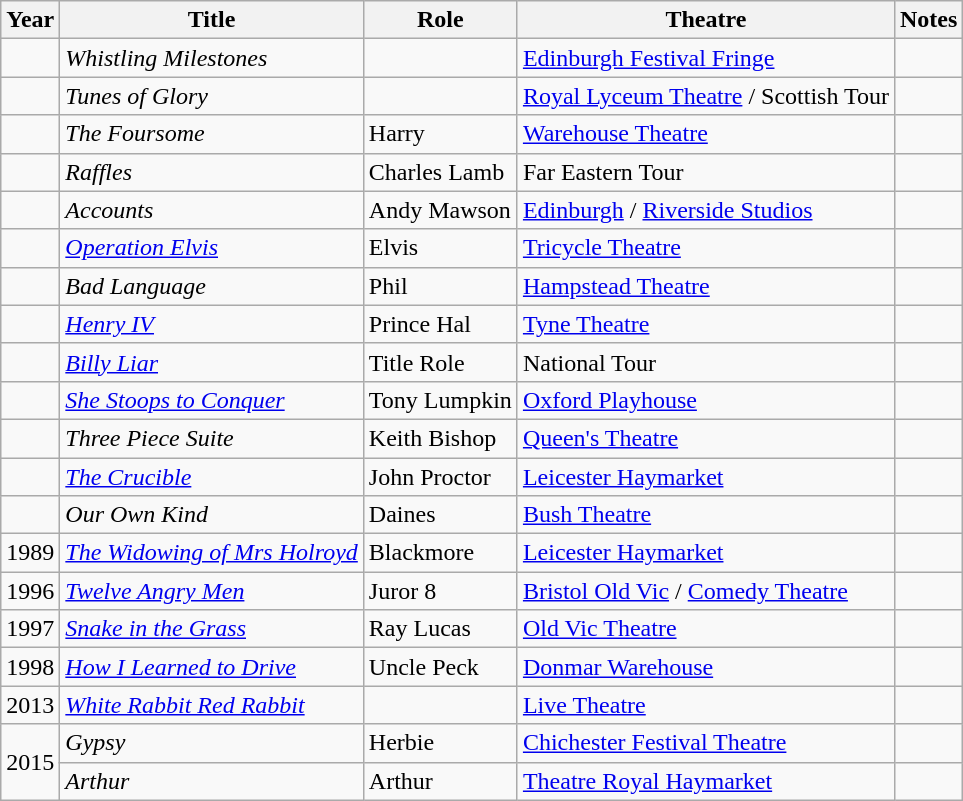<table class="wikitable sortable">
<tr>
<th>Year</th>
<th>Title</th>
<th>Role</th>
<th>Theatre</th>
<th class="unsortable">Notes</th>
</tr>
<tr>
<td></td>
<td><em>Whistling Milestones</em></td>
<td></td>
<td><a href='#'>Edinburgh Festival Fringe</a></td>
<td></td>
</tr>
<tr>
<td></td>
<td><em>Tunes of Glory</em></td>
<td></td>
<td><a href='#'>Royal Lyceum Theatre</a> / Scottish Tour</td>
<td></td>
</tr>
<tr>
<td></td>
<td><em>The Foursome</em></td>
<td>Harry</td>
<td><a href='#'>Warehouse Theatre</a></td>
<td></td>
</tr>
<tr>
<td></td>
<td><em>Raffles</em></td>
<td>Charles Lamb</td>
<td>Far Eastern Tour</td>
<td></td>
</tr>
<tr>
<td></td>
<td><em>Accounts</em></td>
<td>Andy Mawson</td>
<td><a href='#'>Edinburgh</a> / <a href='#'>Riverside Studios</a></td>
<td></td>
</tr>
<tr>
<td></td>
<td><em><a href='#'>Operation Elvis</a></em></td>
<td>Elvis</td>
<td><a href='#'>Tricycle Theatre</a></td>
<td></td>
</tr>
<tr>
<td></td>
<td><em>Bad Language</em></td>
<td>Phil</td>
<td><a href='#'>Hampstead Theatre</a></td>
<td></td>
</tr>
<tr>
<td></td>
<td><em><a href='#'>Henry IV</a></em></td>
<td>Prince Hal</td>
<td><a href='#'>Tyne Theatre</a></td>
<td></td>
</tr>
<tr>
<td></td>
<td><em><a href='#'>Billy Liar</a></em></td>
<td>Title Role</td>
<td>National Tour</td>
<td></td>
</tr>
<tr>
<td></td>
<td><em><a href='#'>She Stoops to Conquer</a></em></td>
<td>Tony Lumpkin</td>
<td><a href='#'>Oxford Playhouse</a></td>
<td></td>
</tr>
<tr>
<td></td>
<td><em>Three Piece Suite</em></td>
<td>Keith Bishop</td>
<td><a href='#'>Queen's Theatre</a></td>
<td></td>
</tr>
<tr>
<td></td>
<td><em><a href='#'>The Crucible</a></em></td>
<td>John Proctor</td>
<td><a href='#'>Leicester Haymarket</a></td>
<td></td>
</tr>
<tr>
<td></td>
<td><em>Our Own Kind</em></td>
<td>Daines</td>
<td><a href='#'>Bush Theatre</a></td>
<td></td>
</tr>
<tr>
<td>1989</td>
<td><em><a href='#'>The Widowing of Mrs Holroyd</a></em></td>
<td>Blackmore</td>
<td><a href='#'>Leicester Haymarket</a></td>
<td></td>
</tr>
<tr>
<td>1996</td>
<td><em><a href='#'>Twelve Angry Men</a></em></td>
<td>Juror 8</td>
<td><a href='#'>Bristol Old Vic</a> / <a href='#'>Comedy Theatre</a></td>
<td></td>
</tr>
<tr>
<td>1997</td>
<td><em><a href='#'>Snake in the Grass</a></em></td>
<td>Ray Lucas</td>
<td><a href='#'>Old Vic Theatre</a></td>
<td></td>
</tr>
<tr>
<td>1998</td>
<td><em><a href='#'>How I Learned to Drive</a></em></td>
<td>Uncle Peck</td>
<td><a href='#'>Donmar Warehouse</a></td>
<td></td>
</tr>
<tr>
<td>2013</td>
<td><em><a href='#'>White Rabbit Red Rabbit</a></em></td>
<td></td>
<td><a href='#'>Live Theatre</a></td>
<td></td>
</tr>
<tr>
<td rowspan="2">2015</td>
<td><em>Gypsy</em></td>
<td>Herbie</td>
<td><a href='#'>Chichester Festival Theatre</a></td>
<td></td>
</tr>
<tr>
<td><em>Arthur</em></td>
<td>Arthur</td>
<td><a href='#'>Theatre Royal Haymarket</a></td>
<td></td>
</tr>
</table>
